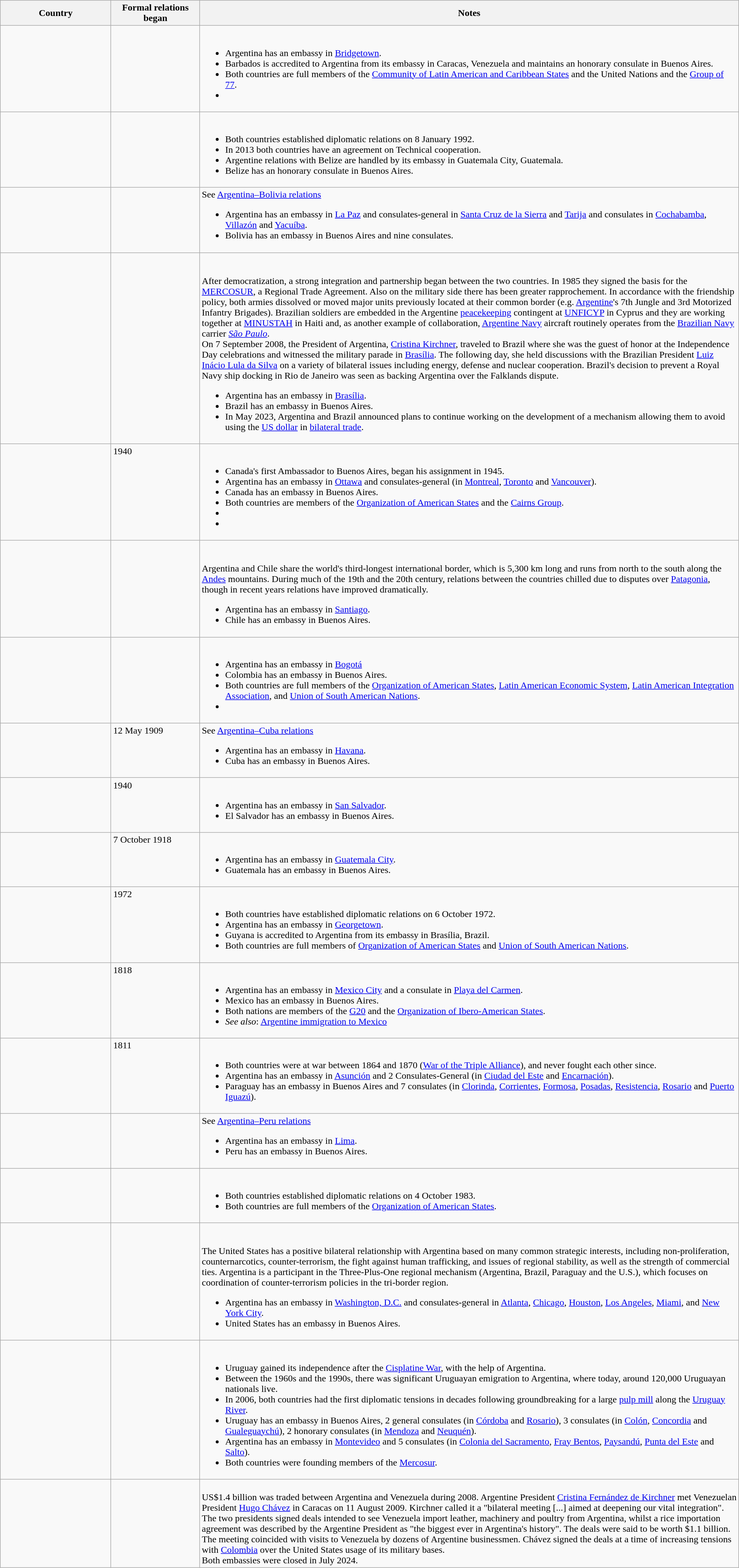<table class="wikitable sortable" style="width:100%; margin:auto;">
<tr>
<th style="width:15%;">Country</th>
<th style="width:12%;">Formal relations began</th>
<th>Notes</th>
</tr>
<tr valign="top">
<td></td>
<td></td>
<td><br><ul><li>Argentina has an embassy in <a href='#'>Bridgetown</a>.</li><li>Barbados is accredited to Argentina from its embassy in Caracas, Venezuela and maintains an honorary consulate in Buenos Aires.</li><li>Both countries are full members of the <a href='#'>Community of Latin American and Caribbean States</a> and the United Nations and the <a href='#'>Group of 77</a>.</li><li> </li></ul></td>
</tr>
<tr valign="top">
<td></td>
<td></td>
<td><br><ul><li>Both countries established diplomatic relations on 8 January 1992.</li><li>In 2013 both countries have an agreement on Technical cooperation.</li><li>Argentine relations with Belize are handled by its embassy in Guatemala City, Guatemala.</li><li>Belize has an honorary consulate in Buenos Aires.</li></ul></td>
</tr>
<tr valign="top">
<td></td>
<td></td>
<td>See <a href='#'>Argentina–Bolivia relations</a><br><ul><li>Argentina has an embassy in <a href='#'>La Paz</a> and consulates-general in <a href='#'>Santa Cruz de la Sierra</a> and <a href='#'>Tarija</a> and consulates in <a href='#'>Cochabamba</a>, <a href='#'>Villazón</a> and <a href='#'>Yacuíba</a>.</li><li>Bolivia has an embassy in Buenos Aires and nine consulates.</li></ul></td>
</tr>
<tr valign="top">
<td></td>
<td></td>
<td><br><br>After democratization, a strong integration and partnership began between the two countries. In 1985 they signed the basis for the <a href='#'>MERCOSUR</a>, a Regional Trade Agreement. Also on the military side there has been greater rapprochement. In accordance with the friendship policy, both armies dissolved or moved major units previously located at their common border (e.g. <a href='#'>Argentine</a>'s 7th Jungle and 3rd Motorized Infantry Brigades). Brazilian soldiers are embedded in the Argentine <a href='#'>peacekeeping</a> contingent at <a href='#'>UNFICYP</a> in Cyprus and they are working together at <a href='#'>MINUSTAH</a> in Haiti and, as another example of collaboration, <a href='#'>Argentine Navy</a> aircraft routinely operates from the <a href='#'>Brazilian Navy</a> carrier <em><a href='#'>São Paulo</a></em>.<br>On 7 September 2008, the President of Argentina, <a href='#'>Cristina Kirchner</a>, traveled to Brazil where she was the guest of honor at the Independence Day celebrations and witnessed the military parade in <a href='#'>Brasília</a>. The following day, she held discussions with the Brazilian President <a href='#'>Luiz Inácio Lula da Silva</a> on a variety of bilateral issues including energy, defense and nuclear cooperation. Brazil's decision to prevent a Royal Navy ship docking in Rio de Janeiro was seen as backing Argentina over the Falklands dispute.<ul><li>Argentina has an embassy in <a href='#'>Brasília</a>.</li><li>Brazil has an embassy in Buenos Aires.</li><li>In May 2023, Argentina and Brazil announced plans to continue working on the development of a mechanism allowing them to avoid using the <a href='#'>US dollar</a> in <a href='#'>bilateral trade</a>.</li></ul></td>
</tr>
<tr valign="top">
<td></td>
<td>1940</td>
<td><br><ul><li>Canada's first Ambassador to Buenos Aires, began his assignment in 1945.</li><li>Argentina has an embassy in <a href='#'>Ottawa</a> and consulates-general (in <a href='#'>Montreal</a>, <a href='#'>Toronto</a> and <a href='#'>Vancouver</a>).</li><li>Canada has an embassy in Buenos Aires.</li><li>Both countries are members of the <a href='#'>Organization of American States</a> and the <a href='#'>Cairns Group</a>.</li><li> </li><li></li></ul></td>
</tr>
<tr valign="top">
<td></td>
<td></td>
<td><br><br>Argentina and Chile share the world's third-longest international border, which is 5,300 km long and runs from north to the south along the <a href='#'>Andes</a> mountains. During much of the 19th and the 20th century, relations between the countries chilled due to disputes over <a href='#'>Patagonia</a>, though in recent years relations have improved dramatically.<ul><li>Argentina has an embassy in <a href='#'>Santiago</a>.</li><li>Chile has an embassy in Buenos Aires.</li></ul></td>
</tr>
<tr valign="top">
<td></td>
<td></td>
<td><br><ul><li>Argentina has an embassy in <a href='#'>Bogotá</a></li><li>Colombia has an embassy in Buenos Aires.</li><li>Both countries are full members of the <a href='#'>Organization of American States</a>, <a href='#'>Latin American Economic System</a>, <a href='#'>Latin American Integration Association</a>, and <a href='#'>Union of South American Nations</a>.</li><li> </li></ul></td>
</tr>
<tr valign="top">
<td></td>
<td>12 May 1909</td>
<td>See <a href='#'>Argentina–Cuba relations</a><br><ul><li>Argentina has an embassy in <a href='#'>Havana</a>.</li><li>Cuba has an embassy in Buenos Aires.</li></ul></td>
</tr>
<tr valign="top">
<td></td>
<td>1940</td>
<td><br><ul><li>Argentina has an embassy in <a href='#'>San Salvador</a>.</li><li>El Salvador has an embassy in Buenos Aires.</li></ul></td>
</tr>
<tr valign="top">
<td></td>
<td>7 October 1918</td>
<td><br><ul><li>Argentina has an embassy in <a href='#'>Guatemala City</a>.</li><li>Guatemala has an embassy in Buenos Aires.</li></ul></td>
</tr>
<tr valign="top">
<td></td>
<td>1972</td>
<td><br><ul><li>Both countries have established diplomatic relations on 6 October 1972.</li><li>Argentina has an embassy in <a href='#'>Georgetown</a>.</li><li>Guyana is accredited to Argentina from its embassy in Brasília, Brazil.</li><li>Both countries are full members of <a href='#'>Organization of American States</a> and <a href='#'>Union of South American Nations</a>.</li></ul></td>
</tr>
<tr valign="top">
<td></td>
<td>1818</td>
<td><br><ul><li>Argentina has an embassy in <a href='#'>Mexico City</a> and a consulate in <a href='#'>Playa del Carmen</a>.</li><li>Mexico has an embassy in Buenos Aires.</li><li>Both nations are members of the <a href='#'>G20</a> and the <a href='#'>Organization of Ibero-American States</a>.</li><li><em>See also</em>: <a href='#'>Argentine immigration to Mexico</a></li></ul></td>
</tr>
<tr valign="top">
<td></td>
<td>1811</td>
<td><br><ul><li>Both countries were at war between 1864 and 1870 (<a href='#'>War of the Triple Alliance</a>), and never fought each other since.</li><li>Argentina has an embassy in <a href='#'>Asunción</a> and 2 Consulates-General (in <a href='#'>Ciudad del Este</a> and <a href='#'>Encarnación</a>).</li><li>Paraguay has an embassy in Buenos Aires and 7 consulates (in <a href='#'>Clorinda</a>, <a href='#'>Corrientes</a>, <a href='#'>Formosa</a>, <a href='#'>Posadas</a>, <a href='#'>Resistencia</a>, <a href='#'>Rosario</a> and <a href='#'>Puerto Iguazú</a>).</li></ul></td>
</tr>
<tr valign="top">
<td></td>
<td></td>
<td>See <a href='#'>Argentina–Peru relations</a><br><ul><li>Argentina has an embassy in <a href='#'>Lima</a>.</li><li>Peru has an embassy in Buenos Aires.</li></ul></td>
</tr>
<tr valign="top">
<td></td>
<td></td>
<td><br><ul><li>Both countries established diplomatic relations on 4 October 1983.</li><li>Both countries are full members of the <a href='#'>Organization of American States</a>.</li></ul></td>
</tr>
<tr valign="top">
<td></td>
<td></td>
<td><br><br>The United States has a positive bilateral relationship with Argentina based on many common strategic interests, including non-proliferation, counternarcotics, counter-terrorism, the fight against human trafficking, and issues of regional stability, as well as the strength of commercial ties. Argentina is a participant in the Three-Plus-One regional mechanism (Argentina, Brazil, Paraguay and the U.S.), which focuses on coordination of counter-terrorism policies in the tri-border region.<ul><li>Argentina has an embassy in <a href='#'>Washington, D.C.</a> and consulates-general in <a href='#'>Atlanta</a>, <a href='#'>Chicago</a>, <a href='#'>Houston</a>, <a href='#'>Los Angeles</a>, <a href='#'>Miami</a>, and <a href='#'>New York City</a>.</li><li>United States has an embassy in Buenos Aires.</li></ul></td>
</tr>
<tr valign="top">
<td></td>
<td></td>
<td><br><ul><li>Uruguay gained its independence after the <a href='#'>Cisplatine War</a>, with the help of Argentina.</li><li>Between the 1960s and the 1990s, there was significant Uruguayan emigration to Argentina, where today, around 120,000 Uruguayan nationals live.</li><li>In 2006, both countries had the first diplomatic tensions in decades following groundbreaking for a large <a href='#'>pulp mill</a> along the <a href='#'>Uruguay River</a>.</li><li>Uruguay has an embassy in Buenos Aires, 2 general consulates (in <a href='#'>Córdoba</a> and <a href='#'>Rosario</a>), 3 consulates (in <a href='#'>Colón</a>, <a href='#'>Concordia</a> and <a href='#'>Gualeguaychú</a>), 2 honorary consulates (in <a href='#'>Mendoza</a> and <a href='#'>Neuquén</a>).</li><li>Argentina has an embassy in <a href='#'>Montevideo</a> and 5 consulates (in <a href='#'>Colonia del Sacramento</a>, <a href='#'>Fray Bentos</a>, <a href='#'>Paysandú</a>, <a href='#'>Punta del Este</a> and <a href='#'>Salto</a>).</li><li>Both countries were founding members of the <a href='#'>Mercosur</a>.</li></ul></td>
</tr>
<tr valign="top">
<td></td>
<td></td>
<td><br>
US$1.4 billion was traded between Argentina and Venezuela during 2008. Argentine President <a href='#'>Cristina Fernández de Kirchner</a> met Venezuelan President <a href='#'>Hugo Chávez</a> in Caracas on 11 August 2009. Kirchner called it a "bilateral meeting [...] aimed at deepening our vital integration". The two presidents signed deals intended to see Venezuela import leather, machinery and poultry from Argentina, whilst a rice importation agreement was described by the Argentine President as "the biggest ever in Argentina's history". The deals were said to be worth $1.1 billion. The meeting coincided with visits to Venezuela by dozens of Argentine businessmen. Chávez signed the deals at a time of increasing tensions with <a href='#'>Colombia</a> over the United States usage of its military bases.<br>Both embassies were closed in July 2024.</td>
</tr>
</table>
